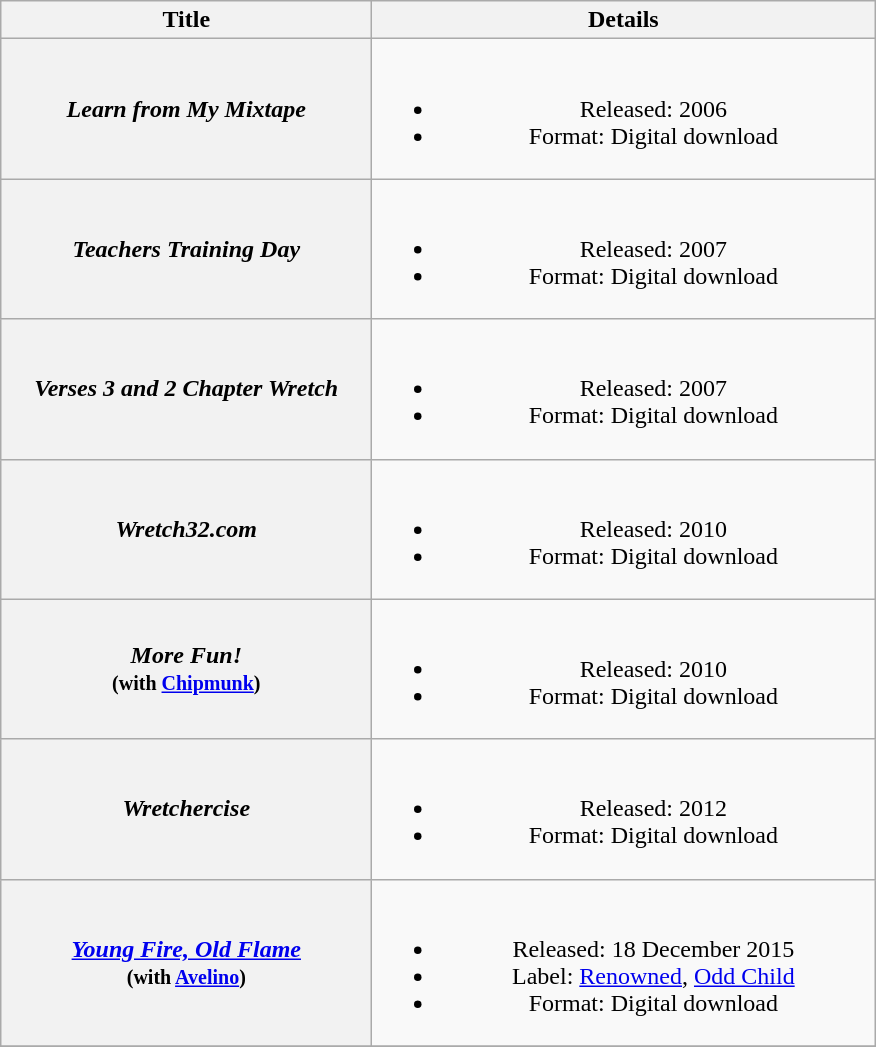<table class="wikitable plainrowheaders" style="text-align:center;" border="1">
<tr>
<th scope="col" style="width:15em;">Title</th>
<th scope="col" style="width:20.5em;">Details</th>
</tr>
<tr>
<th scope="row"><em>Learn from My Mixtape</em></th>
<td><br><ul><li>Released: 2006</li><li>Format: Digital download</li></ul></td>
</tr>
<tr>
<th scope="row"><em>Teachers Training Day</em></th>
<td><br><ul><li>Released: 2007</li><li>Format: Digital download</li></ul></td>
</tr>
<tr>
<th scope="row"><em>Verses 3 and 2 Chapter Wretch</em></th>
<td><br><ul><li>Released: 2007</li><li>Format: Digital download</li></ul></td>
</tr>
<tr>
<th scope="row"><em>Wretch32.com</em></th>
<td><br><ul><li>Released: 2010</li><li>Format: Digital download</li></ul></td>
</tr>
<tr>
<th scope="row"><em>More Fun!</em><br><small>(with <a href='#'>Chipmunk</a>)</small></th>
<td><br><ul><li>Released: 2010</li><li>Format: Digital download</li></ul></td>
</tr>
<tr>
<th scope="row"><em>Wretchercise</em></th>
<td><br><ul><li>Released: 2012</li><li>Format: Digital download</li></ul></td>
</tr>
<tr>
<th scope="row"><em><a href='#'>Young Fire, Old Flame</a></em><br><small>(with <a href='#'>Avelino</a>)</small></th>
<td><br><ul><li>Released: 18 December 2015</li><li>Label: <a href='#'>Renowned</a>, <a href='#'>Odd Child</a></li><li>Format: Digital download</li></ul></td>
</tr>
<tr>
</tr>
</table>
